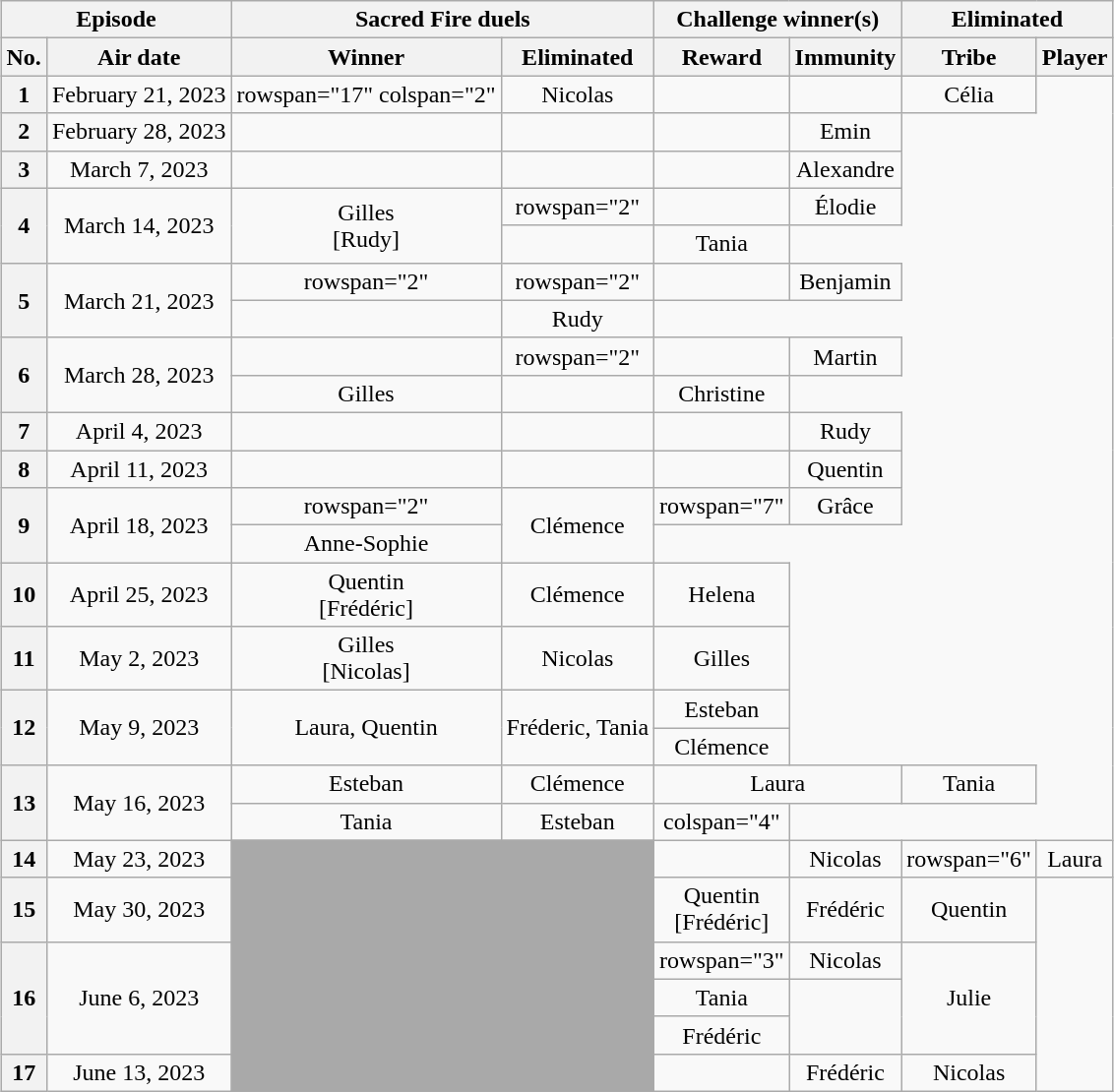<table class="wikitable" style="margin:auto; text-align:center">
<tr>
<th colspan="2">Episode</th>
<th colspan="2">Sacred Fire duels</th>
<th colspan="2">Challenge winner(s)</th>
<th colspan="2">Eliminated</th>
</tr>
<tr>
<th>No.</th>
<th>Air date</th>
<th>Winner</th>
<th>Eliminated</th>
<th>Reward</th>
<th>Immunity</th>
<th>Tribe</th>
<th>Player</th>
</tr>
<tr>
<th>1</th>
<td>February 21, 2023</td>
<td>rowspan="17" colspan="2" </td>
<td>Nicolas</td>
<td></td>
<td></td>
<td>Célia</td>
</tr>
<tr>
<th>2</th>
<td>February 28, 2023</td>
<td></td>
<td></td>
<td></td>
<td>Emin</td>
</tr>
<tr>
<th>3</th>
<td>March 7, 2023</td>
<td></td>
<td></td>
<td></td>
<td>Alexandre</td>
</tr>
<tr>
<th rowspan="2">4</th>
<td rowspan="2">March 14, 2023</td>
<td rowspan="2">Gilles<br>[Rudy]</td>
<td>rowspan="2" </td>
<td></td>
<td>Élodie</td>
</tr>
<tr>
<td></td>
<td>Tania</td>
</tr>
<tr>
<th rowspan="2">5</th>
<td rowspan="2">March 21, 2023</td>
<td>rowspan="2" </td>
<td>rowspan="2" </td>
<td></td>
<td>Benjamin</td>
</tr>
<tr>
<td></td>
<td>Rudy</td>
</tr>
<tr>
<th rowspan="2">6</th>
<td rowspan="2">March 28, 2023</td>
<td></td>
<td>rowspan="2" </td>
<td></td>
<td>Martin</td>
</tr>
<tr>
<td>Gilles</td>
<td></td>
<td>Christine</td>
</tr>
<tr>
<th>7</th>
<td>April 4, 2023</td>
<td></td>
<td></td>
<td></td>
<td>Rudy</td>
</tr>
<tr>
<th>8</th>
<td>April 11, 2023</td>
<td></td>
<td></td>
<td></td>
<td>Quentin</td>
</tr>
<tr>
<th rowspan="2">9</th>
<td rowspan="2">April 18, 2023</td>
<td>rowspan="2" </td>
<td rowspan="2">Clémence</td>
<td>rowspan="7" </td>
<td>Grâce</td>
</tr>
<tr>
<td>Anne-Sophie</td>
</tr>
<tr>
<th>10</th>
<td>April 25, 2023</td>
<td>Quentin<br>[Frédéric]</td>
<td>Clémence</td>
<td>Helena</td>
</tr>
<tr>
<th>11</th>
<td>May 2, 2023</td>
<td>Gilles<br>[Nicolas]</td>
<td>Nicolas</td>
<td>Gilles</td>
</tr>
<tr>
<th rowspan="2">12</th>
<td rowspan="2">May 9, 2023</td>
<td rowspan="2">Laura, Quentin</td>
<td rowspan="2">Fréderic, Tania</td>
<td>Esteban</td>
</tr>
<tr>
<td>Clémence</td>
</tr>
<tr>
<th rowspan="2">13</th>
<td rowspan="2">May 16, 2023</td>
<td>Esteban</td>
<td>Clémence</td>
<td colspan="2">Laura</td>
<td>Tania</td>
</tr>
<tr>
<td>Tania</td>
<td>Esteban</td>
<td>colspan="4" </td>
</tr>
<tr>
<th>14</th>
<td>May 23, 2023</td>
<td rowspan="6" colspan="2" style="background:darkgray; border:none;"></td>
<td></td>
<td>Nicolas</td>
<td>rowspan="6" </td>
<td>Laura</td>
</tr>
<tr>
<th>15</th>
<td>May 30, 2023</td>
<td>Quentin<br>[Frédéric]</td>
<td>Frédéric</td>
<td>Quentin</td>
</tr>
<tr>
<th rowspan="3">16</th>
<td rowspan="3">June 6, 2023</td>
<td>rowspan="3" </td>
<td>Nicolas</td>
<td rowspan="3">Julie</td>
</tr>
<tr>
<td>Tania</td>
</tr>
<tr>
<td>Frédéric</td>
</tr>
<tr>
<th>17</th>
<td>June 13, 2023</td>
<td></td>
<td>Frédéric</td>
<td>Nicolas</td>
</tr>
</table>
